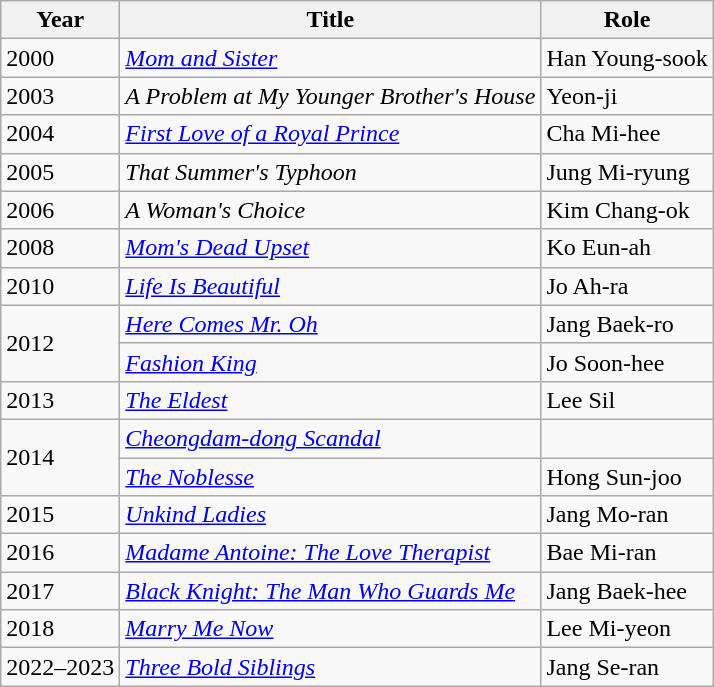<table class="wikitable sortable">
<tr>
<th>Year</th>
<th>Title</th>
<th>Role</th>
</tr>
<tr>
<td>2000</td>
<td><em><a href='#'>Mom and Sister</a></em></td>
<td>Han Young-sook</td>
</tr>
<tr>
<td>2003</td>
<td><em>A Problem at My Younger Brother's House</em></td>
<td>Yeon-ji</td>
</tr>
<tr>
<td>2004</td>
<td><em><a href='#'>First Love of a Royal Prince</a></em></td>
<td>Cha Mi-hee</td>
</tr>
<tr>
<td>2005</td>
<td><em>That Summer's Typhoon</em></td>
<td>Jung Mi-ryung</td>
</tr>
<tr>
<td>2006</td>
<td><em>A Woman's Choice</em></td>
<td>Kim Chang-ok</td>
</tr>
<tr>
<td>2008</td>
<td><em><a href='#'>Mom's Dead Upset</a></em></td>
<td>Ko Eun-ah</td>
</tr>
<tr>
<td>2010</td>
<td><em><a href='#'>Life Is Beautiful</a></em></td>
<td>Jo Ah-ra</td>
</tr>
<tr>
<td rowspan=2>2012</td>
<td><em><a href='#'>Here Comes Mr. Oh</a></em></td>
<td>Jang Baek-ro</td>
</tr>
<tr>
<td><em><a href='#'>Fashion King</a></em></td>
<td>Jo Soon-hee</td>
</tr>
<tr>
<td>2013</td>
<td><em><a href='#'>The Eldest</a></em></td>
<td>Lee Sil</td>
</tr>
<tr>
<td rowspan=2>2014</td>
<td><em><a href='#'>Cheongdam-dong Scandal</a></em></td>
<td></td>
</tr>
<tr>
<td><em><a href='#'>The Noblesse</a></em></td>
<td>Hong Sun-joo</td>
</tr>
<tr>
<td>2015</td>
<td><em><a href='#'>Unkind Ladies</a></em></td>
<td>Jang Mo-ran</td>
</tr>
<tr>
<td>2016</td>
<td><em><a href='#'>Madame Antoine: The Love Therapist</a></em></td>
<td>Bae Mi-ran</td>
</tr>
<tr>
<td>2017</td>
<td><em><a href='#'>Black Knight: The Man Who Guards Me</a></em></td>
<td>Jang Baek-hee</td>
</tr>
<tr>
<td>2018</td>
<td><em><a href='#'>Marry Me Now</a></em></td>
<td>Lee Mi-yeon</td>
</tr>
<tr>
<td>2022–2023</td>
<td><em><a href='#'>Three Bold Siblings</a></em></td>
<td>Jang Se-ran</td>
</tr>
</table>
